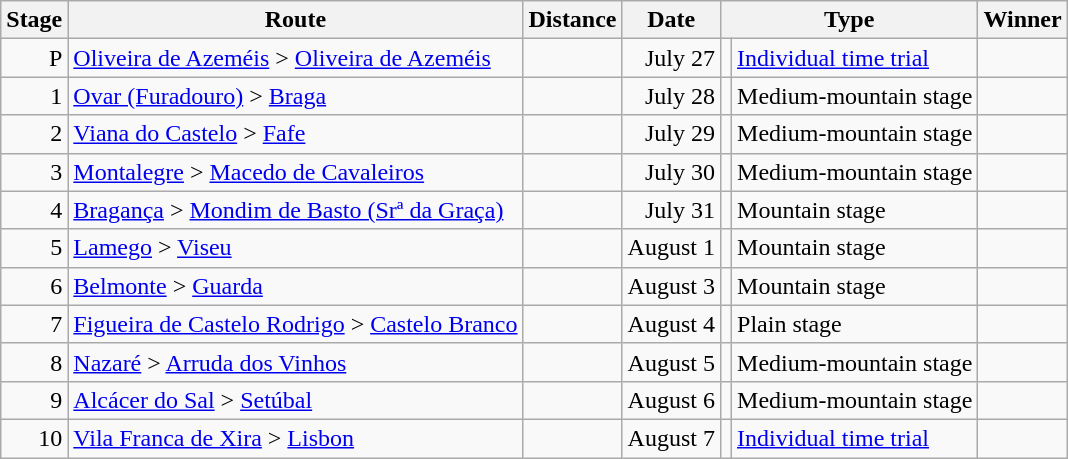<table class="wikitable">
<tr>
<th>Stage</th>
<th>Route</th>
<th>Distance</th>
<th>Date</th>
<th colspan="2">Type</th>
<th>Winner</th>
</tr>
<tr>
<td align=right>P</td>
<td><a href='#'>Oliveira de Azeméis</a> > <a href='#'>Oliveira de Azeméis</a></td>
<td style="text-align:center;"></td>
<td align=right>July 27</td>
<td></td>
<td><a href='#'>Individual time trial</a></td>
<td></td>
</tr>
<tr>
<td align=right>1</td>
<td><a href='#'>Ovar (Furadouro)</a> > <a href='#'>Braga</a></td>
<td style="text-align:center;"></td>
<td align=right>July 28</td>
<td></td>
<td>Medium-mountain stage</td>
<td></td>
</tr>
<tr>
<td align=right>2</td>
<td><a href='#'>Viana do Castelo</a> > <a href='#'>Fafe</a></td>
<td style="text-align:center;"></td>
<td align=right>July 29</td>
<td></td>
<td>Medium-mountain stage</td>
<td></td>
</tr>
<tr>
<td align=right>3</td>
<td><a href='#'>Montalegre</a> > <a href='#'>Macedo de Cavaleiros</a></td>
<td style="text-align:center;"></td>
<td align=right>July 30</td>
<td></td>
<td>Medium-mountain stage</td>
<td></td>
</tr>
<tr>
<td align=right>4</td>
<td><a href='#'>Bragança</a> > <a href='#'>Mondim de Basto (Srª da Graça)</a></td>
<td style="text-align:center;"></td>
<td align=right>July 31</td>
<td></td>
<td>Mountain stage</td>
<td></td>
</tr>
<tr>
<td align=right>5</td>
<td><a href='#'>Lamego</a> > <a href='#'>Viseu</a></td>
<td style="text-align:center;"></td>
<td align=right>August 1</td>
<td></td>
<td>Mountain stage</td>
<td></td>
</tr>
<tr>
<td align=right>6</td>
<td><a href='#'>Belmonte</a> > <a href='#'>Guarda</a></td>
<td style="text-align:center;"></td>
<td align=right>August 3</td>
<td></td>
<td>Mountain stage</td>
<td></td>
</tr>
<tr>
<td align=right>7</td>
<td><a href='#'>Figueira de Castelo Rodrigo</a> > <a href='#'>Castelo Branco</a></td>
<td style="text-align:center;"></td>
<td align=right>August 4</td>
<td></td>
<td>Plain stage</td>
<td></td>
</tr>
<tr>
<td align=right>8</td>
<td><a href='#'>Nazaré</a> > <a href='#'>Arruda dos Vinhos</a></td>
<td style="text-align:center;"></td>
<td align=right>August 5</td>
<td></td>
<td>Medium-mountain stage</td>
<td></td>
</tr>
<tr>
<td align=right>9</td>
<td><a href='#'>Alcácer do Sal</a> > <a href='#'>Setúbal</a></td>
<td style="text-align:center;"></td>
<td align=right>August 6</td>
<td></td>
<td>Medium-mountain stage</td>
<td></td>
</tr>
<tr>
<td align=right>10</td>
<td><a href='#'>Vila Franca de Xira</a> > <a href='#'>Lisbon</a></td>
<td style="text-align:center;"></td>
<td align=right>August 7</td>
<td></td>
<td><a href='#'>Individual time trial</a></td>
<td></td>
</tr>
</table>
